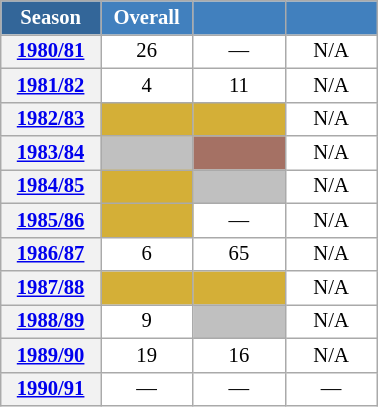<table class="wikitable" style="font-size:86%; text-align:center; border:grey solid 1px; border-collapse:collapse; background:#ffffff;">
<tr>
<th style="background-color:#369; color:white; width:60px;"> Season </th>
<th style="background-color:#4180be; color:white; width:55px;">Overall</th>
<th style="background-color:#4180be; color:white; width:55px;"></th>
<th style="background-color:#4180be; color:white; width:55px;"></th>
</tr>
<tr>
<th scope=row align=center><a href='#'>1980/81</a></th>
<td align=center>26</td>
<td align=center>—</td>
<td align=center>N/A</td>
</tr>
<tr>
<th scope=row align=center><a href='#'>1981/82</a></th>
<td align=center>4</td>
<td align=center>11</td>
<td align=center>N/A</td>
</tr>
<tr>
<th scope=row align=center><a href='#'>1982/83</a></th>
<td align=center bgcolor=#D4AF37></td>
<td align=center bgcolor=#D4AF37></td>
<td align=center>N/A</td>
</tr>
<tr>
<th scope=row align=center><a href='#'>1983/84</a></th>
<td align=center bgcolor=silver></td>
<td align=center bgcolor=#A57164></td>
<td align=center>N/A</td>
</tr>
<tr>
<th scope=row align=center><a href='#'>1984/85</a></th>
<td align=center bgcolor=#D4AF37></td>
<td align=center bgcolor=silver></td>
<td align=center>N/A</td>
</tr>
<tr>
<th scope=row align=center><a href='#'>1985/86</a></th>
<td align=center bgcolor=#D4AF37></td>
<td align=center>—</td>
<td align=center>N/A</td>
</tr>
<tr>
<th scope=row align=center><a href='#'>1986/87</a></th>
<td align=center>6</td>
<td align=center>65</td>
<td align=center>N/A</td>
</tr>
<tr>
<th scope=row align=center><a href='#'>1987/88</a></th>
<td align=center bgcolor=#D4AF37></td>
<td align=center bgcolor=#D4AF37></td>
<td align=center>N/A</td>
</tr>
<tr>
<th scope=row align=center><a href='#'>1988/89</a></th>
<td align=center>9</td>
<td align=center bgcolor=silver></td>
<td align=center>N/A</td>
</tr>
<tr>
<th scope=row align=center><a href='#'>1989/90</a></th>
<td align=center>19</td>
<td align=center>16</td>
<td align=center>N/A</td>
</tr>
<tr>
<th scope=row align=center><a href='#'>1990/91</a></th>
<td align=center>—</td>
<td align=center>—</td>
<td align=center>—</td>
</tr>
</table>
